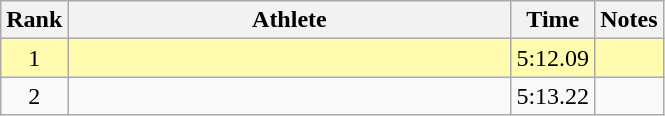<table class="wikitable" style="text-align:center">
<tr>
<th>Rank</th>
<th Style="width:18em">Athlete</th>
<th>Time</th>
<th>Notes</th>
</tr>
<tr style="width:10px; background:#fffcaf">
<td>1</td>
<td style="text-align:left"></td>
<td>5:12.09</td>
<td></td>
</tr>
<tr>
<td>2</td>
<td style="text-align:left"></td>
<td>5:13.22</td>
<td></td>
</tr>
</table>
